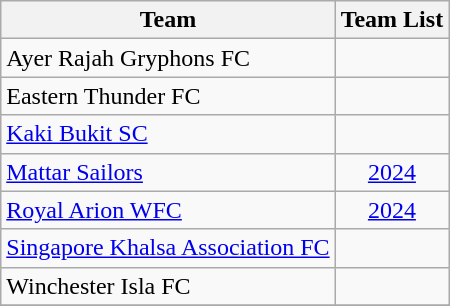<table class="wikitable">
<tr>
<th>Team</th>
<th>Team List</th>
</tr>
<tr>
<td>Ayer Rajah Gryphons FC</td>
<td></td>
</tr>
<tr>
<td>Eastern Thunder FC</td>
<td style="text-align:center;"></td>
</tr>
<tr>
<td><a href='#'>Kaki Bukit SC</a></td>
<td style="text-align:center;"></td>
</tr>
<tr>
<td><a href='#'>Mattar Sailors</a></td>
<td style="text-align:center;"><a href='#'>2024</a></td>
</tr>
<tr>
<td><a href='#'>Royal Arion WFC</a></td>
<td style="text-align:center;"><a href='#'>2024</a></td>
</tr>
<tr>
<td><a href='#'>Singapore Khalsa Association FC</a></td>
<td></td>
</tr>
<tr>
<td>Winchester Isla FC</td>
<td></td>
</tr>
<tr>
</tr>
</table>
